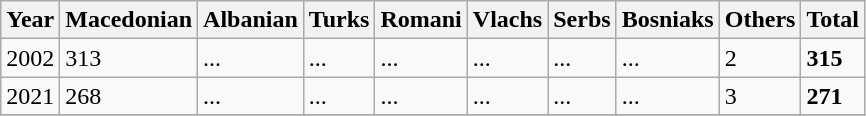<table class="wikitable">
<tr>
<th>Year</th>
<th>Macedonian</th>
<th>Albanian</th>
<th>Turks</th>
<th>Romani</th>
<th>Vlachs</th>
<th>Serbs</th>
<th>Bosniaks</th>
<th><abbr>Others</abbr></th>
<th>Total</th>
</tr>
<tr>
<td>2002</td>
<td>313</td>
<td>...</td>
<td>...</td>
<td>...</td>
<td>...</td>
<td>...</td>
<td>...</td>
<td>2</td>
<td><strong>315</strong></td>
</tr>
<tr>
<td>2021</td>
<td>268</td>
<td>...</td>
<td>...</td>
<td>...</td>
<td>...</td>
<td>...</td>
<td>...</td>
<td>3</td>
<td><strong>271</strong></td>
</tr>
<tr>
</tr>
</table>
